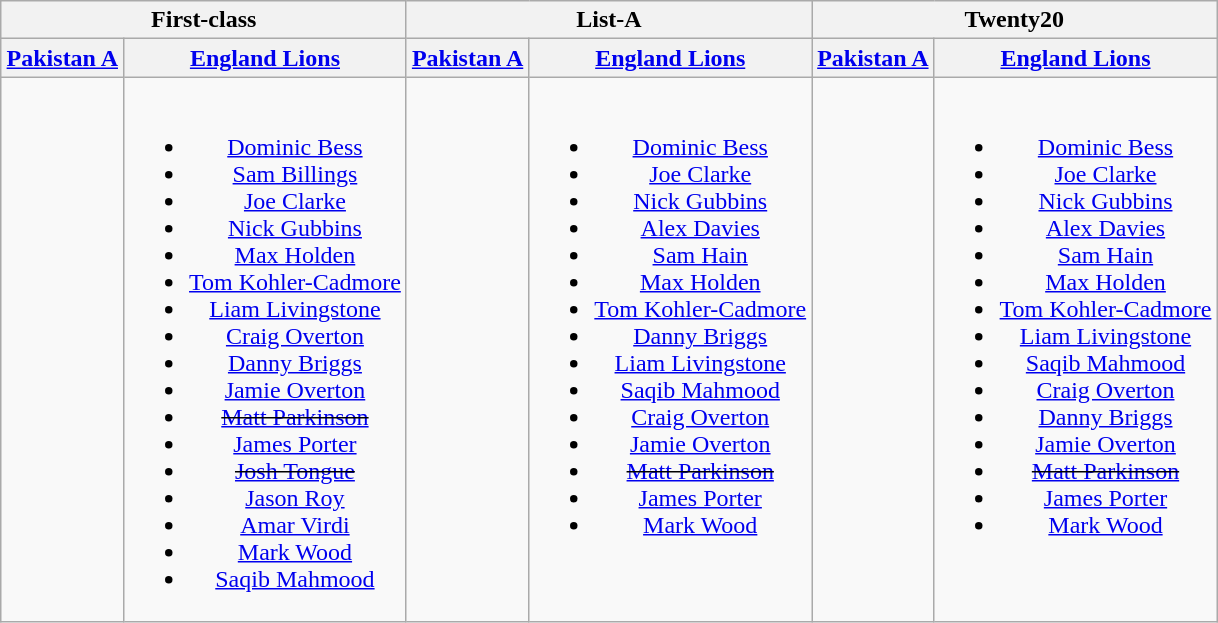<table class="wikitable" style="text-align:center; margin:auto">
<tr>
<th colspan=2>First-class</th>
<th colspan=2>List-A</th>
<th colspan=2>Twenty20</th>
</tr>
<tr>
<th> <a href='#'>Pakistan A</a></th>
<th> <a href='#'>England Lions</a></th>
<th> <a href='#'>Pakistan A</a></th>
<th> <a href='#'>England Lions</a></th>
<th> <a href='#'>Pakistan A</a></th>
<th> <a href='#'>England Lions</a></th>
</tr>
<tr style="vertical-align:top">
<td></td>
<td><br><ul><li><a href='#'>Dominic Bess</a></li><li><a href='#'>Sam Billings</a></li><li><a href='#'>Joe Clarke</a></li><li><a href='#'>Nick Gubbins</a></li><li><a href='#'>Max Holden</a></li><li><a href='#'>Tom Kohler-Cadmore</a></li><li><a href='#'>Liam Livingstone</a></li><li><a href='#'>Craig Overton</a></li><li><a href='#'>Danny Briggs</a></li><li><a href='#'>Jamie Overton</a></li><li><s><a href='#'>Matt Parkinson</a></s></li><li><a href='#'>James Porter</a></li><li><s><a href='#'>Josh Tongue</a></s></li><li><a href='#'>Jason Roy</a></li><li><a href='#'>Amar Virdi</a></li><li><a href='#'>Mark Wood</a></li><li><a href='#'>Saqib Mahmood</a></li></ul></td>
<td></td>
<td><br><ul><li><a href='#'>Dominic Bess</a></li><li><a href='#'>Joe Clarke</a></li><li><a href='#'>Nick Gubbins</a></li><li><a href='#'>Alex Davies</a></li><li><a href='#'>Sam Hain</a></li><li><a href='#'>Max Holden</a></li><li><a href='#'>Tom Kohler-Cadmore</a></li><li><a href='#'>Danny Briggs</a></li><li><a href='#'>Liam Livingstone</a></li><li><a href='#'>Saqib Mahmood</a></li><li><a href='#'>Craig Overton</a></li><li><a href='#'>Jamie Overton</a></li><li><s><a href='#'>Matt Parkinson</a></s></li><li><a href='#'>James Porter</a></li><li><a href='#'>Mark Wood</a></li></ul></td>
<td></td>
<td><br><ul><li><a href='#'>Dominic Bess</a></li><li><a href='#'>Joe Clarke</a></li><li><a href='#'>Nick Gubbins</a></li><li><a href='#'>Alex Davies</a></li><li><a href='#'>Sam Hain</a></li><li><a href='#'>Max Holden</a></li><li><a href='#'>Tom Kohler-Cadmore</a></li><li><a href='#'>Liam Livingstone</a></li><li><a href='#'>Saqib Mahmood</a></li><li><a href='#'>Craig Overton</a></li><li><a href='#'>Danny Briggs</a></li><li><a href='#'>Jamie Overton</a></li><li><s><a href='#'>Matt Parkinson</a></s></li><li><a href='#'>James Porter</a></li><li><a href='#'>Mark Wood</a></li></ul></td>
</tr>
</table>
